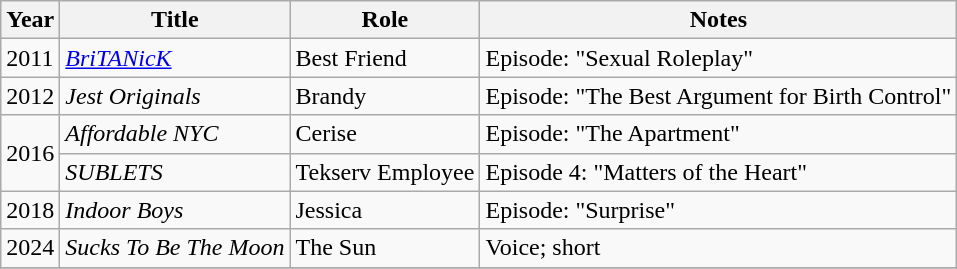<table class="wikitable sortable">
<tr>
<th>Year</th>
<th>Title</th>
<th>Role</th>
<th class="unsortable">Notes</th>
</tr>
<tr>
<td>2011</td>
<td><em><a href='#'>BriTANicK</a></em></td>
<td>Best Friend</td>
<td>Episode: "Sexual Roleplay"</td>
</tr>
<tr>
<td>2012</td>
<td><em>Jest Originals</em></td>
<td>Brandy</td>
<td>Episode: "The Best Argument for Birth Control"</td>
</tr>
<tr>
<td rowspan="2">2016</td>
<td><em>Affordable NYC</em></td>
<td>Cerise</td>
<td>Episode: "The Apartment"</td>
</tr>
<tr>
<td><em>SUBLETS</em></td>
<td>Tekserv Employee</td>
<td>Episode 4: "Matters of the Heart"</td>
</tr>
<tr>
<td>2018</td>
<td><em>Indoor Boys</em></td>
<td>Jessica</td>
<td>Episode: "Surprise"</td>
</tr>
<tr>
<td>2024</td>
<td><em>Sucks To Be The Moon</em></td>
<td>The Sun</td>
<td>Voice; short</td>
</tr>
<tr>
</tr>
</table>
